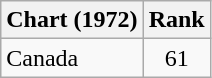<table class="wikitable">
<tr>
<th>Chart (1972)</th>
<th>Rank</th>
</tr>
<tr>
<td>Canada</td>
<td style="text-align:center;">61</td>
</tr>
</table>
